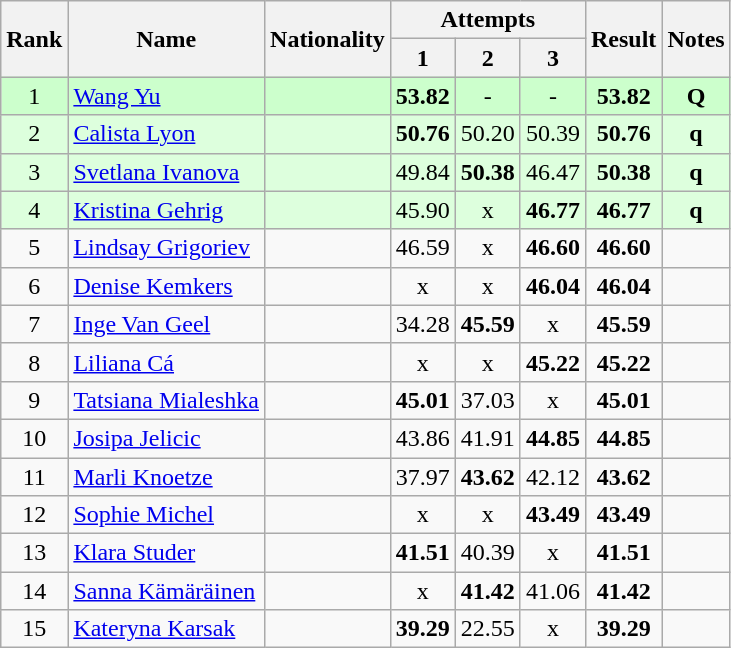<table class="wikitable sortable" style="text-align:center">
<tr>
<th rowspan=2>Rank</th>
<th rowspan=2>Name</th>
<th rowspan=2>Nationality</th>
<th colspan=3>Attempts</th>
<th rowspan=2>Result</th>
<th rowspan=2>Notes</th>
</tr>
<tr>
<th>1</th>
<th>2</th>
<th>3</th>
</tr>
<tr bgcolor=ccffcc>
<td>1</td>
<td align=left><a href='#'>Wang Yu</a></td>
<td align=left></td>
<td><strong>53.82</strong></td>
<td>-</td>
<td>-</td>
<td><strong>53.82</strong></td>
<td><strong>Q</strong></td>
</tr>
<tr bgcolor=ddffdd>
<td>2</td>
<td align=left><a href='#'>Calista Lyon</a></td>
<td align=left></td>
<td><strong>50.76</strong></td>
<td>50.20</td>
<td>50.39</td>
<td><strong>50.76</strong></td>
<td><strong>q</strong></td>
</tr>
<tr bgcolor=ddffdd>
<td>3</td>
<td align=left><a href='#'>Svetlana Ivanova</a></td>
<td align=left></td>
<td>49.84</td>
<td><strong>50.38</strong></td>
<td>46.47</td>
<td><strong>50.38</strong></td>
<td><strong>q</strong></td>
</tr>
<tr bgcolor=ddffdd>
<td>4</td>
<td align=left><a href='#'>Kristina Gehrig</a></td>
<td align=left></td>
<td>45.90</td>
<td>x</td>
<td><strong>46.77</strong></td>
<td><strong>46.77</strong></td>
<td><strong>q</strong></td>
</tr>
<tr>
<td>5</td>
<td align=left><a href='#'>Lindsay Grigoriev</a></td>
<td align=left></td>
<td>46.59</td>
<td>x</td>
<td><strong>46.60</strong></td>
<td><strong>46.60</strong></td>
<td></td>
</tr>
<tr>
<td>6</td>
<td align=left><a href='#'>Denise Kemkers</a></td>
<td align=left></td>
<td>x</td>
<td>x</td>
<td><strong>46.04</strong></td>
<td><strong>46.04</strong></td>
<td></td>
</tr>
<tr>
<td>7</td>
<td align=left><a href='#'>Inge Van Geel</a></td>
<td align=left></td>
<td>34.28</td>
<td><strong>45.59</strong></td>
<td>x</td>
<td><strong>45.59</strong></td>
<td></td>
</tr>
<tr>
<td>8</td>
<td align=left><a href='#'>Liliana Cá</a></td>
<td align=left></td>
<td>x</td>
<td>x</td>
<td><strong>45.22</strong></td>
<td><strong>45.22</strong></td>
<td></td>
</tr>
<tr>
<td>9</td>
<td align=left><a href='#'>Tatsiana Mialeshka</a></td>
<td align=left></td>
<td><strong>45.01</strong></td>
<td>37.03</td>
<td>x</td>
<td><strong>45.01</strong></td>
<td></td>
</tr>
<tr>
<td>10</td>
<td align=left><a href='#'>Josipa Jelicic</a></td>
<td align=left></td>
<td>43.86</td>
<td>41.91</td>
<td><strong>44.85</strong></td>
<td><strong>44.85</strong></td>
<td></td>
</tr>
<tr>
<td>11</td>
<td align=left><a href='#'>Marli Knoetze</a></td>
<td align=left></td>
<td>37.97</td>
<td><strong>43.62</strong></td>
<td>42.12</td>
<td><strong>43.62</strong></td>
<td></td>
</tr>
<tr>
<td>12</td>
<td align=left><a href='#'>Sophie Michel</a></td>
<td align=left></td>
<td>x</td>
<td>x</td>
<td><strong>43.49</strong></td>
<td><strong>43.49</strong></td>
<td></td>
</tr>
<tr>
<td>13</td>
<td align=left><a href='#'>Klara Studer</a></td>
<td align=left></td>
<td><strong>41.51</strong></td>
<td>40.39</td>
<td>x</td>
<td><strong>41.51</strong></td>
<td></td>
</tr>
<tr>
<td>14</td>
<td align=left><a href='#'>Sanna Kämäräinen</a></td>
<td align=left></td>
<td>x</td>
<td><strong>41.42</strong></td>
<td>41.06</td>
<td><strong>41.42</strong></td>
<td></td>
</tr>
<tr>
<td>15</td>
<td align=left><a href='#'>Kateryna Karsak</a></td>
<td align=left></td>
<td><strong>39.29</strong></td>
<td>22.55</td>
<td>x</td>
<td><strong>39.29</strong></td>
<td></td>
</tr>
</table>
